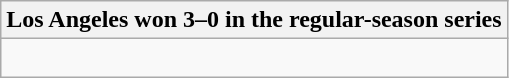<table class="wikitable collapsible collapsed">
<tr>
<th>Los Angeles won 3–0 in the regular-season series</th>
</tr>
<tr>
<td><br>

</td>
</tr>
</table>
